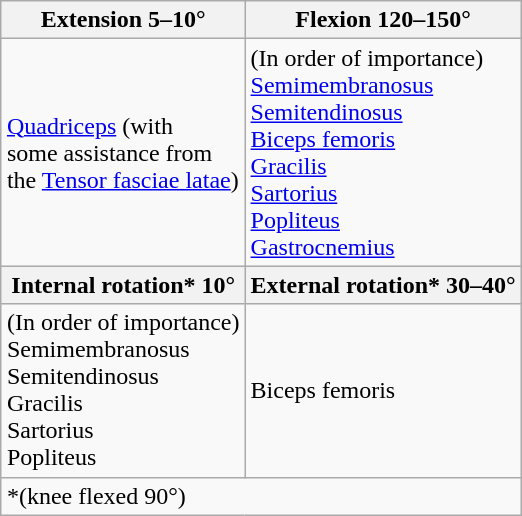<table class="wikitable" align="right">
<tr>
<th>Extension 5–10°</th>
<th>Flexion 120–150°</th>
</tr>
<tr>
<td><a href='#'>Quadriceps</a> (with<br>some assistance from<br>the <a href='#'>Tensor fasciae latae</a>)</td>
<td>(In order of importance)<br><a href='#'>Semimembranosus</a><br><a href='#'>Semitendinosus</a><br><a href='#'>Biceps femoris</a><br><a href='#'>Gracilis</a><br><a href='#'>Sartorius</a><br><a href='#'>Popliteus</a><br><a href='#'>Gastrocnemius</a></td>
</tr>
<tr>
<th>Internal rotation* 10°</th>
<th>External rotation* 30–40°</th>
</tr>
<tr>
<td>(In order of importance)<br>Semimembranosus<br>Semitendinosus<br>Gracilis<br>Sartorius<br>Popliteus</td>
<td>Biceps femoris</td>
</tr>
<tr>
<td colspan=2>*(knee flexed 90°)</td>
</tr>
</table>
